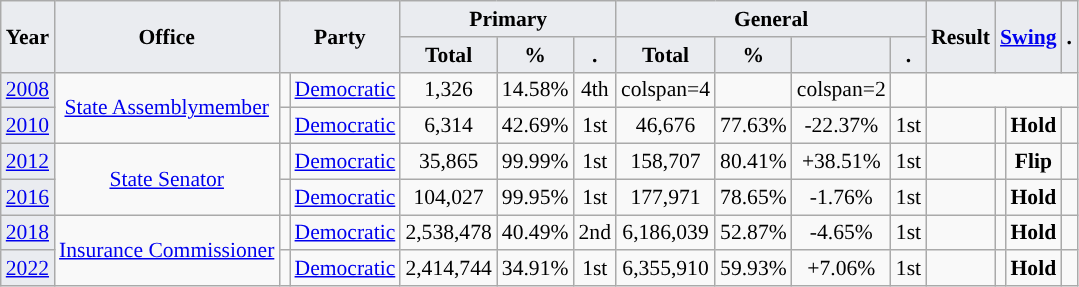<table class="wikitable" style="font-size:90%; text-align:center;">
<tr>
<th style="background-color:#EAECF0;" rowspan=2>Year</th>
<th style="background-color:#EAECF0;" rowspan=2>Office</th>
<th style="background-color:#EAECF0;" colspan=2 rowspan=2>Party</th>
<th style="background-color:#EAECF0;" colspan=3>Primary</th>
<th style="background-color:#EAECF0;" colspan=4>General</th>
<th style="background-color:#EAECF0;" rowspan=2>Result</th>
<th style="background-color:#EAECF0;" colspan=2 rowspan=2><a href='#'>Swing</a></th>
<th style="background-color:#EAECF0;" rowspan=2>.</th>
</tr>
<tr>
<th style="background-color:#EAECF0;">Total</th>
<th style="background-color:#EAECF0;">%</th>
<th style="background-color:#EAECF0;">.</th>
<th style="background-color:#EAECF0;">Total</th>
<th style="background-color:#EAECF0;">%</th>
<th style="background-color:#EAECF0;"></th>
<th style="background-color:#EAECF0;">.</th>
</tr>
<tr>
<td style="background-color:#EAECF0;"><a href='#'>2008</a></td>
<td rowspan=2><a href='#'>State Assemblymember</a></td>
<td style="background-color:"></td>
<td><a href='#'>Democratic</a></td>
<td>1,326</td>
<td>14.58%</td>
<td>4th</td>
<td>colspan=4 </td>
<td></td>
<td>colspan=2 </td>
<td></td>
</tr>
<tr>
<td style="background-color:#EAECF0;"><a href='#'>2010</a></td>
<td style="background-color:"></td>
<td><a href='#'>Democratic</a></td>
<td>6,314</td>
<td>42.69%</td>
<td>1st</td>
<td>46,676</td>
<td>77.63%</td>
<td>-22.37%</td>
<td>1st</td>
<td></td>
<td style="background-color:"></td>
<td><strong>Hold</strong></td>
<td></td>
</tr>
<tr>
<td style="background-color:#EAECF0;"><a href='#'>2012</a></td>
<td rowspan=2><a href='#'>State Senator</a></td>
<td style="background-color:"></td>
<td><a href='#'>Democratic</a></td>
<td>35,865</td>
<td>99.99%</td>
<td>1st</td>
<td>158,707</td>
<td>80.41%</td>
<td>+38.51%</td>
<td>1st</td>
<td></td>
<td style="background-color:"></td>
<td><strong>Flip</strong></td>
<td></td>
</tr>
<tr>
<td style="background-color:#EAECF0;"><a href='#'>2016</a></td>
<td style="background-color:"></td>
<td><a href='#'>Democratic</a></td>
<td>104,027</td>
<td>99.95%</td>
<td>1st</td>
<td>177,971</td>
<td>78.65%</td>
<td>-1.76%</td>
<td>1st</td>
<td></td>
<td style="background-color:"></td>
<td><strong>Hold</strong></td>
<td></td>
</tr>
<tr>
<td style="background-color:#EAECF0;"><a href='#'>2018</a></td>
<td rowspan=2><a href='#'>Insurance Commissioner</a></td>
<td style="background-color:"></td>
<td><a href='#'>Democratic</a></td>
<td>2,538,478</td>
<td>40.49%</td>
<td>2nd</td>
<td>6,186,039</td>
<td>52.87%</td>
<td>-4.65%</td>
<td>1st</td>
<td></td>
<td style="background-color:"></td>
<td><strong>Hold</strong></td>
<td></td>
</tr>
<tr>
<td style="background-color:#EAECF0;" rowspan=2><a href='#'>2022</a></td>
<td style="background-color:"></td>
<td><a href='#'>Democratic</a></td>
<td>2,414,744</td>
<td>34.91%</td>
<td>1st</td>
<td>6,355,910</td>
<td>59.93%</td>
<td>+7.06%</td>
<td>1st</td>
<td></td>
<td style="background-color:"></td>
<td><strong>Hold</strong></td>
<td></td>
</tr>
</table>
